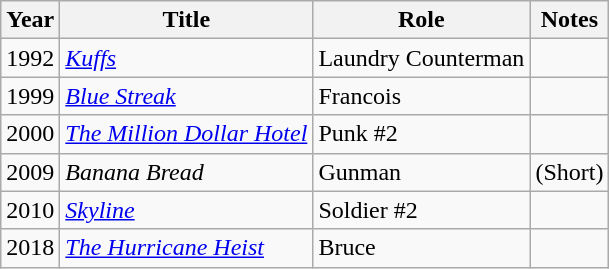<table class="wikitable sortable">
<tr>
<th>Year</th>
<th>Title</th>
<th>Role</th>
<th>Notes</th>
</tr>
<tr>
<td>1992</td>
<td><em><a href='#'>Kuffs</a></em></td>
<td>Laundry Counterman</td>
<td></td>
</tr>
<tr>
<td>1999</td>
<td><a href='#'><em>Blue Streak</em></a></td>
<td>Francois</td>
<td></td>
</tr>
<tr>
<td>2000</td>
<td><em><a href='#'>The Million Dollar Hotel</a></em></td>
<td>Punk #2</td>
<td></td>
</tr>
<tr>
<td>2009</td>
<td><em>Banana Bread</em></td>
<td>Gunman</td>
<td>(Short)</td>
</tr>
<tr>
<td>2010</td>
<td><a href='#'><em>Skyline</em></a></td>
<td>Soldier #2</td>
<td></td>
</tr>
<tr>
<td>2018</td>
<td><em><a href='#'>The Hurricane Heist</a></em></td>
<td>Bruce</td>
<td></td>
</tr>
</table>
